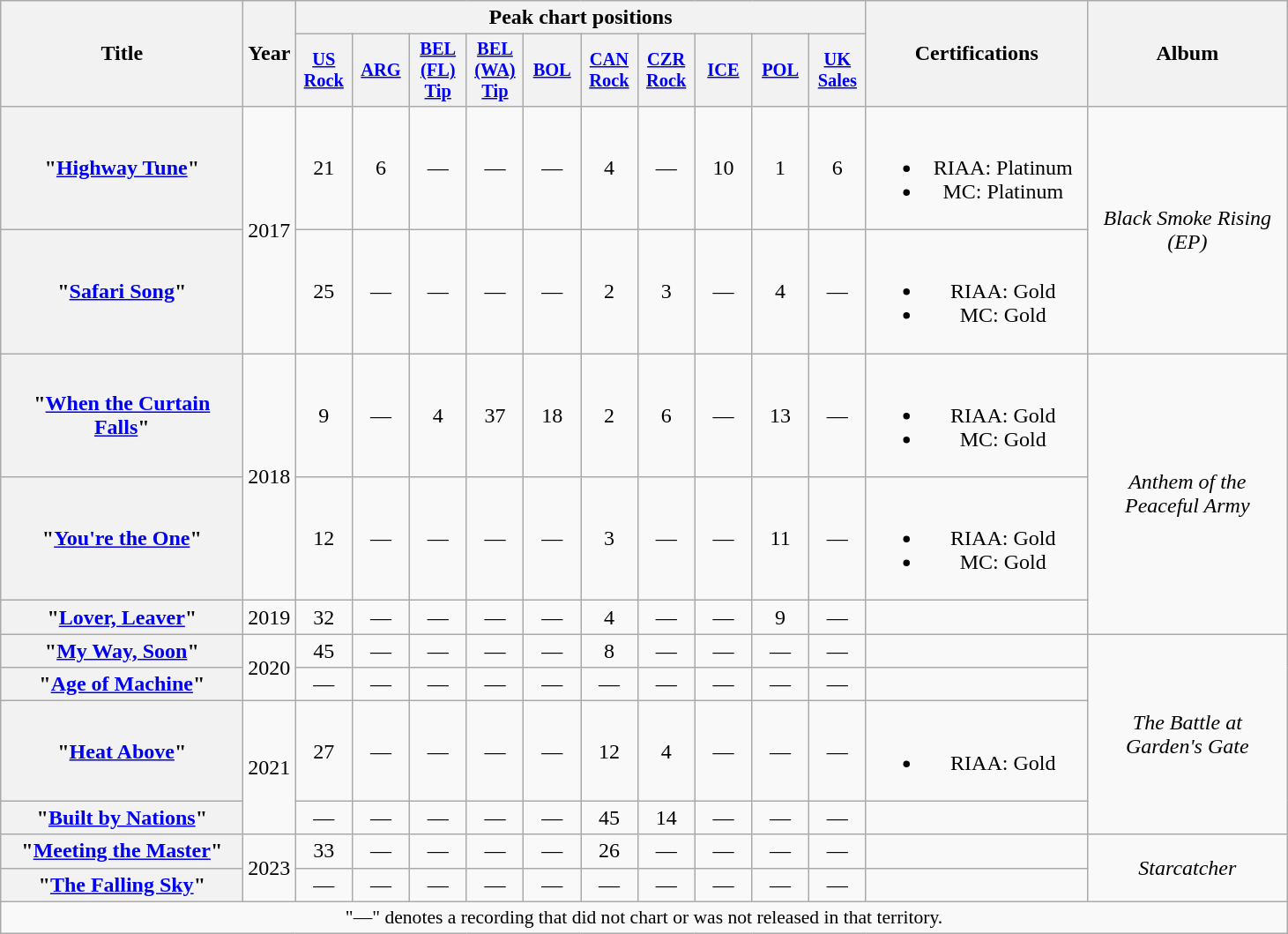<table class="wikitable plainrowheaders" style="text-align:center;">
<tr>
<th scope="col" rowspan="2" style="width:11em;">Title</th>
<th scope="col" rowspan="2" style="width:1em;">Year</th>
<th scope="col" colspan="10">Peak chart positions</th>
<th scope="col" rowspan="2" style="width:10em;">Certifications</th>
<th scope="col" rowspan="2" style="width:9em;">Album</th>
</tr>
<tr>
<th scope="col" style="width:2.7em;font-size:85%;"><a href='#'>US<br>Rock</a><br></th>
<th scope="col" style="width:2.7em;font-size:85%;"><a href='#'>ARG</a><br></th>
<th scope="col" style="width:2.7em;font-size:85%;"><a href='#'>BEL<br>(FL)<br>Tip</a><br></th>
<th scope="col" style="width:2.7em;font-size:85%;"><a href='#'>BEL<br>(WA)<br>Tip</a><br></th>
<th scope="col" style="width:2.7em;font-size:85%;"><a href='#'>BOL</a><br></th>
<th scope="col" style="width:2.7em;font-size:85%;"><a href='#'>CAN<br>Rock</a><br></th>
<th scope="col" style="width:2.7em;font-size:85%;"><a href='#'>CZR<br>Rock</a><br></th>
<th scope="col" style="width:2.7em;font-size:85%;"><a href='#'>ICE</a><br></th>
<th scope="col" style="width:2.7em;font-size:85%;"><a href='#'>POL</a><br></th>
<th scope="col" style="width:2.7em;font-size:85%;"><a href='#'>UK<br>Sales</a><br></th>
</tr>
<tr>
<th scope="row">"<a href='#'>Highway Tune</a>"</th>
<td rowspan="2">2017</td>
<td>21</td>
<td>6</td>
<td>—</td>
<td>—</td>
<td>—</td>
<td>4</td>
<td>—</td>
<td>10</td>
<td>1</td>
<td>6</td>
<td><br><ul><li>RIAA: Platinum</li><li>MC: Platinum</li></ul></td>
<td rowspan="2"><em>Black Smoke Rising (EP)</em></td>
</tr>
<tr>
<th scope="row">"<a href='#'>Safari Song</a>"</th>
<td>25</td>
<td>—</td>
<td>—</td>
<td>—</td>
<td>—</td>
<td>2</td>
<td>3</td>
<td>—</td>
<td>4</td>
<td>—</td>
<td><br><ul><li>RIAA: Gold</li><li>MC: Gold</li></ul></td>
</tr>
<tr>
<th scope="row">"<a href='#'>When the Curtain Falls</a>"</th>
<td rowspan="2">2018</td>
<td>9</td>
<td>—</td>
<td>4</td>
<td>37</td>
<td>18</td>
<td>2</td>
<td>6</td>
<td>—</td>
<td>13</td>
<td>—</td>
<td><br><ul><li>RIAA: Gold</li><li>MC: Gold</li></ul></td>
<td rowspan="3"><em>Anthem of the Peaceful Army</em></td>
</tr>
<tr>
<th scope="row">"<a href='#'>You're the One</a>"</th>
<td>12</td>
<td>—</td>
<td>—</td>
<td>—</td>
<td>—</td>
<td>3</td>
<td>—</td>
<td>—</td>
<td>11</td>
<td>—</td>
<td><br><ul><li>RIAA: Gold</li><li>MC: Gold</li></ul></td>
</tr>
<tr>
<th scope="row">"<a href='#'>Lover, Leaver</a>"</th>
<td>2019</td>
<td>32</td>
<td>—</td>
<td>—</td>
<td>—</td>
<td>—</td>
<td>4</td>
<td>—</td>
<td>—</td>
<td>9</td>
<td>—</td>
<td></td>
</tr>
<tr>
<th scope="row">"<a href='#'>My Way, Soon</a>"</th>
<td rowspan="2">2020</td>
<td>45</td>
<td>—</td>
<td>—</td>
<td>—</td>
<td>—</td>
<td>8</td>
<td>—</td>
<td>—</td>
<td>—</td>
<td>—</td>
<td></td>
<td rowspan="4"><em>The Battle at Garden's Gate</em></td>
</tr>
<tr>
<th scope="row">"<a href='#'>Age of Machine</a>"</th>
<td>—</td>
<td>—</td>
<td>—</td>
<td>—</td>
<td>—</td>
<td>—</td>
<td>—</td>
<td>—</td>
<td>—</td>
<td>—</td>
<td></td>
</tr>
<tr>
<th scope="row">"<a href='#'>Heat Above</a>"</th>
<td rowspan="2">2021</td>
<td>27</td>
<td>—</td>
<td>—</td>
<td>—</td>
<td>—</td>
<td>12</td>
<td>4</td>
<td>—</td>
<td>—</td>
<td>—</td>
<td><br><ul><li>RIAA: Gold</li></ul></td>
</tr>
<tr>
<th scope="row">"<a href='#'>Built by Nations</a>"</th>
<td>—</td>
<td>—</td>
<td>—</td>
<td>—</td>
<td>—</td>
<td>45</td>
<td>14</td>
<td>—</td>
<td>—</td>
<td>—</td>
<td></td>
</tr>
<tr>
<th scope="row">"<a href='#'>Meeting the Master</a>"</th>
<td rowspan="2">2023</td>
<td>33</td>
<td>—</td>
<td>—</td>
<td>—</td>
<td>—</td>
<td>26</td>
<td>—</td>
<td>—</td>
<td>—</td>
<td>—</td>
<td></td>
<td rowspan="2"><em>Starcatcher</em></td>
</tr>
<tr>
<th scope="row">"<a href='#'>The Falling Sky</a>"</th>
<td>—</td>
<td>—</td>
<td>—</td>
<td>—</td>
<td>—</td>
<td>—</td>
<td>—</td>
<td>—</td>
<td>—</td>
<td>—</td>
<td></td>
</tr>
<tr>
<td colspan="14" style="font-size:90%">"—" denotes a recording that did not chart or was not released in that territory.</td>
</tr>
</table>
